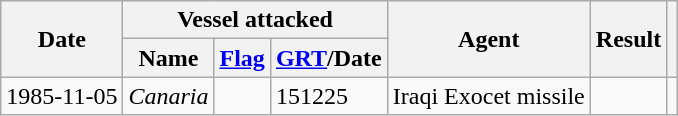<table class="wikitable">
<tr>
<th rowspan=2>Date</th>
<th colspan=3>Vessel attacked</th>
<th rowspan=2>Agent</th>
<th rowspan=2>Result</th>
<th rowspan=2></th>
</tr>
<tr>
<th>Name</th>
<th><a href='#'>Flag</a></th>
<th><a href='#'>GRT</a>/Date</th>
</tr>
<tr>
<td>1985-11-05</td>
<td><em>Canaria</em></td>
<td></td>
<td>151225</td>
<td>Iraqi Exocet missile</td>
<td></td>
<td></td>
</tr>
</table>
